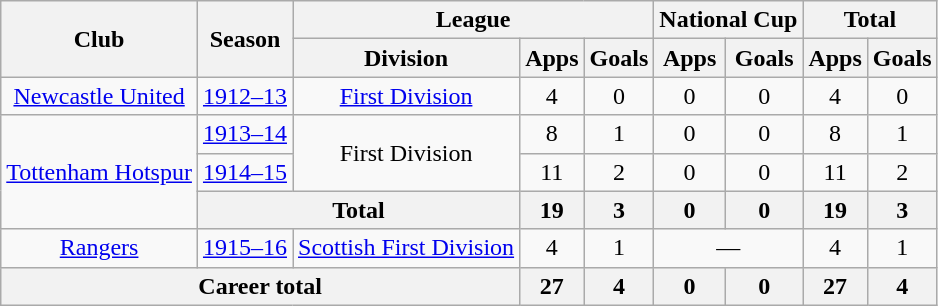<table class="wikitable" style="text-align: center;">
<tr>
<th rowspan="2">Club</th>
<th rowspan="2">Season</th>
<th colspan="3">League</th>
<th colspan="2">National Cup</th>
<th colspan="2">Total</th>
</tr>
<tr>
<th>Division</th>
<th>Apps</th>
<th>Goals</th>
<th>Apps</th>
<th>Goals</th>
<th>Apps</th>
<th>Goals</th>
</tr>
<tr>
<td><a href='#'>Newcastle United</a></td>
<td><a href='#'>1912–13</a></td>
<td><a href='#'>First Division</a></td>
<td>4</td>
<td>0</td>
<td>0</td>
<td>0</td>
<td>4</td>
<td>0</td>
</tr>
<tr>
<td rowspan="3"><a href='#'>Tottenham Hotspur</a></td>
<td><a href='#'>1913–14</a></td>
<td rowspan="2">First Division</td>
<td>8</td>
<td>1</td>
<td>0</td>
<td>0</td>
<td>8</td>
<td>1</td>
</tr>
<tr>
<td><a href='#'>1914–15</a></td>
<td>11</td>
<td>2</td>
<td>0</td>
<td>0</td>
<td>11</td>
<td>2</td>
</tr>
<tr>
<th colspan="2">Total</th>
<th>19</th>
<th>3</th>
<th>0</th>
<th>0</th>
<th>19</th>
<th>3</th>
</tr>
<tr>
<td><a href='#'>Rangers</a></td>
<td><a href='#'>1915–16</a></td>
<td><a href='#'>Scottish First Division</a></td>
<td>4</td>
<td>1</td>
<td colspan="2">—</td>
<td>4</td>
<td>1</td>
</tr>
<tr>
<th colspan="3">Career total</th>
<th>27</th>
<th>4</th>
<th>0</th>
<th>0</th>
<th>27</th>
<th>4</th>
</tr>
</table>
